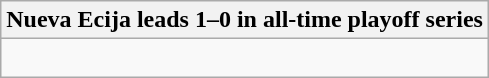<table class="wikitable collapsible collapsed">
<tr>
<th>Nueva Ecija leads 1–0 in all-time playoff series</th>
</tr>
<tr>
<td><br></td>
</tr>
</table>
